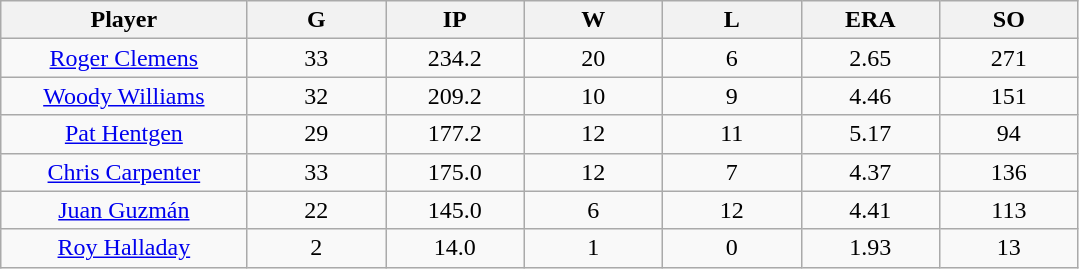<table class="wikitable sortable">
<tr>
<th bgcolor="#DDDDFF" width="16%">Player</th>
<th bgcolor="#DDDDFF" width="9%">G</th>
<th bgcolor="#DDDDFF" width="9%">IP</th>
<th bgcolor="#DDDDFF" width="9%">W</th>
<th bgcolor="#DDDDFF" width="9%">L</th>
<th bgcolor="#DDDDFF" width="9%">ERA</th>
<th bgcolor="#DDDDFF" width="9%">SO</th>
</tr>
<tr align="center">
<td><a href='#'>Roger Clemens</a></td>
<td>33</td>
<td>234.2</td>
<td>20</td>
<td>6</td>
<td>2.65</td>
<td>271</td>
</tr>
<tr align=center>
<td><a href='#'>Woody Williams</a></td>
<td>32</td>
<td>209.2</td>
<td>10</td>
<td>9</td>
<td>4.46</td>
<td>151</td>
</tr>
<tr align=center>
<td><a href='#'>Pat Hentgen</a></td>
<td>29</td>
<td>177.2</td>
<td>12</td>
<td>11</td>
<td>5.17</td>
<td>94</td>
</tr>
<tr align=center>
<td><a href='#'>Chris Carpenter</a></td>
<td>33</td>
<td>175.0</td>
<td>12</td>
<td>7</td>
<td>4.37</td>
<td>136</td>
</tr>
<tr align=center>
<td><a href='#'>Juan Guzmán</a></td>
<td>22</td>
<td>145.0</td>
<td>6</td>
<td>12</td>
<td>4.41</td>
<td>113</td>
</tr>
<tr align=center>
<td><a href='#'>Roy Halladay</a></td>
<td>2</td>
<td>14.0</td>
<td>1</td>
<td>0</td>
<td>1.93</td>
<td>13</td>
</tr>
</table>
